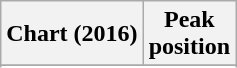<table class="wikitable sortable plainrowheaders">
<tr>
<th scope="col">Chart (2016)</th>
<th scope="col">Peak<br>position</th>
</tr>
<tr>
</tr>
<tr>
</tr>
<tr>
</tr>
<tr>
</tr>
<tr>
</tr>
<tr>
</tr>
<tr>
</tr>
<tr>
</tr>
<tr>
</tr>
<tr>
</tr>
<tr>
</tr>
<tr>
</tr>
<tr>
</tr>
<tr>
</tr>
<tr>
</tr>
</table>
